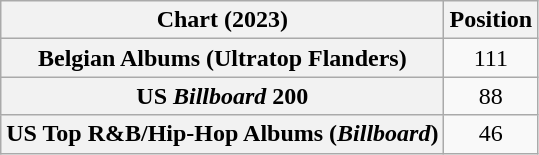<table class="wikitable sortable plainrowheaders" style="text-align:center">
<tr>
<th scope="col">Chart (2023)</th>
<th scope="col">Position</th>
</tr>
<tr>
<th scope="row">Belgian Albums (Ultratop Flanders)</th>
<td>111</td>
</tr>
<tr>
<th scope="row">US <em>Billboard</em> 200</th>
<td>88</td>
</tr>
<tr>
<th scope="row">US Top R&B/Hip-Hop Albums (<em>Billboard</em>)</th>
<td>46</td>
</tr>
</table>
